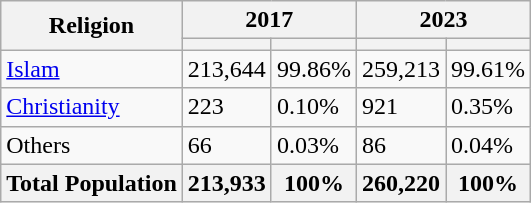<table class="wikitable sortable">
<tr>
<th rowspan="2">Religion</th>
<th colspan="2">2017</th>
<th colspan="2">2023</th>
</tr>
<tr>
<th></th>
<th></th>
<th></th>
<th></th>
</tr>
<tr>
<td><a href='#'>Islam</a> </td>
<td>213,644</td>
<td>99.86%</td>
<td>259,213</td>
<td>99.61%</td>
</tr>
<tr>
<td><a href='#'>Christianity</a> </td>
<td>223</td>
<td>0.10%</td>
<td>921</td>
<td>0.35%</td>
</tr>
<tr>
<td>Others</td>
<td>66</td>
<td>0.03%</td>
<td>86</td>
<td>0.04%</td>
</tr>
<tr>
<th>Total Population</th>
<th>213,933</th>
<th>100%</th>
<th>260,220</th>
<th>100%</th>
</tr>
</table>
